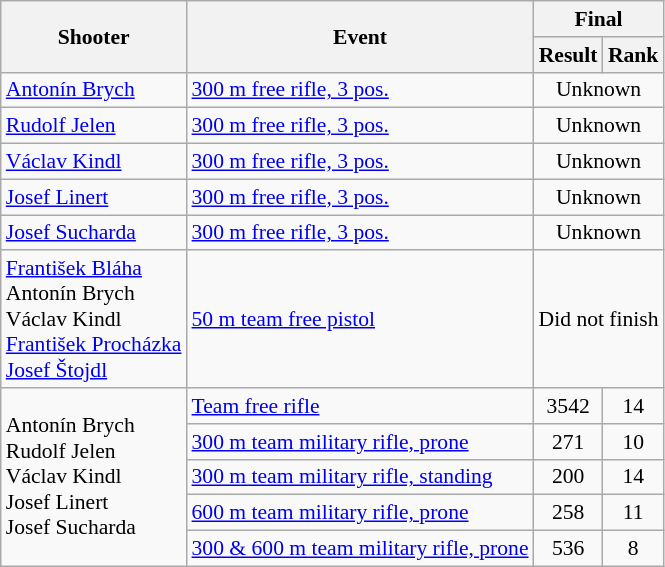<table class=wikitable style="font-size:90%">
<tr>
<th rowspan=2>Shooter</th>
<th rowspan=2>Event</th>
<th colspan=2>Final</th>
</tr>
<tr>
<th>Result</th>
<th>Rank</th>
</tr>
<tr>
<td><a href='#'>Antonín Brych</a></td>
<td><a href='#'>300 m free rifle, 3 pos.</a></td>
<td align=center colspan=2>Unknown</td>
</tr>
<tr>
<td><a href='#'>Rudolf Jelen</a></td>
<td><a href='#'>300 m free rifle, 3 pos.</a></td>
<td align=center colspan=2>Unknown</td>
</tr>
<tr>
<td><a href='#'>Václav Kindl</a></td>
<td><a href='#'>300 m free rifle, 3 pos.</a></td>
<td align=center colspan=2>Unknown</td>
</tr>
<tr>
<td><a href='#'>Josef Linert</a></td>
<td><a href='#'>300 m free rifle, 3 pos.</a></td>
<td align=center colspan=2>Unknown</td>
</tr>
<tr>
<td><a href='#'>Josef Sucharda</a></td>
<td><a href='#'>300 m free rifle, 3 pos.</a></td>
<td align=center colspan=2>Unknown</td>
</tr>
<tr>
<td><a href='#'>František Bláha</a> <br> Antonín Brych <br> Václav Kindl <br> <a href='#'>František Procházka</a> <br> <a href='#'>Josef Štojdl</a></td>
<td><a href='#'>50 m team free pistol</a></td>
<td align=center colspan=2>Did not finish</td>
</tr>
<tr>
<td rowspan=5>Antonín Brych <br> Rudolf Jelen <br> Václav Kindl <br> Josef Linert <br> Josef Sucharda</td>
<td><a href='#'>Team free rifle</a></td>
<td align=center>3542</td>
<td align=center>14</td>
</tr>
<tr>
<td><a href='#'>300 m team military rifle, prone</a></td>
<td align=center>271</td>
<td align=center>10</td>
</tr>
<tr>
<td><a href='#'>300 m team military rifle, standing</a></td>
<td align=center>200</td>
<td align=center>14</td>
</tr>
<tr>
<td><a href='#'>600 m team military rifle, prone</a></td>
<td align=center>258</td>
<td align=center>11</td>
</tr>
<tr>
<td><a href='#'>300 & 600 m team military rifle, prone</a></td>
<td align=center>536</td>
<td align=center>8</td>
</tr>
</table>
